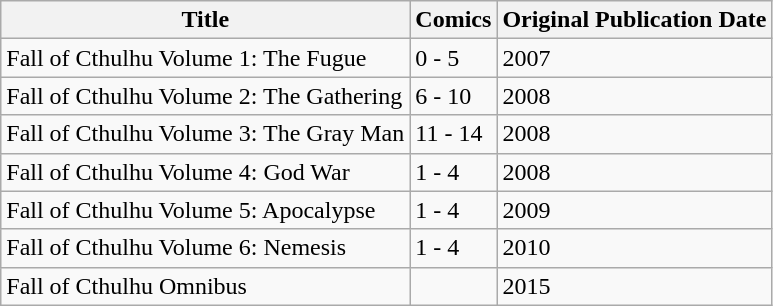<table class="wikitable">
<tr>
<th>Title</th>
<th>Comics</th>
<th>Original Publication Date</th>
</tr>
<tr>
<td>Fall of Cthulhu Volume 1: The Fugue</td>
<td>0 - 5</td>
<td>2007</td>
</tr>
<tr>
<td>Fall of Cthulhu Volume 2: The Gathering</td>
<td>6 - 10</td>
<td>2008</td>
</tr>
<tr>
<td>Fall of Cthulhu Volume 3: The Gray Man</td>
<td>11 - 14</td>
<td>2008</td>
</tr>
<tr>
<td>Fall of Cthulhu Volume 4: God War</td>
<td>1 - 4</td>
<td>2008</td>
</tr>
<tr>
<td>Fall of Cthulhu Volume 5: Apocalypse</td>
<td>1 - 4</td>
<td>2009</td>
</tr>
<tr>
<td>Fall of Cthulhu Volume 6: Nemesis</td>
<td>1 - 4</td>
<td>2010</td>
</tr>
<tr>
<td>Fall of Cthulhu Omnibus</td>
<td></td>
<td>2015</td>
</tr>
</table>
